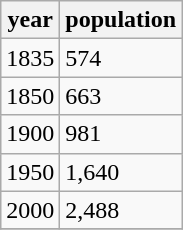<table class="wikitable">
<tr>
<th>year</th>
<th>population</th>
</tr>
<tr>
<td>1835</td>
<td>574</td>
</tr>
<tr>
<td>1850</td>
<td>663</td>
</tr>
<tr>
<td>1900</td>
<td>981</td>
</tr>
<tr>
<td>1950</td>
<td>1,640</td>
</tr>
<tr>
<td>2000</td>
<td>2,488</td>
</tr>
<tr>
</tr>
</table>
